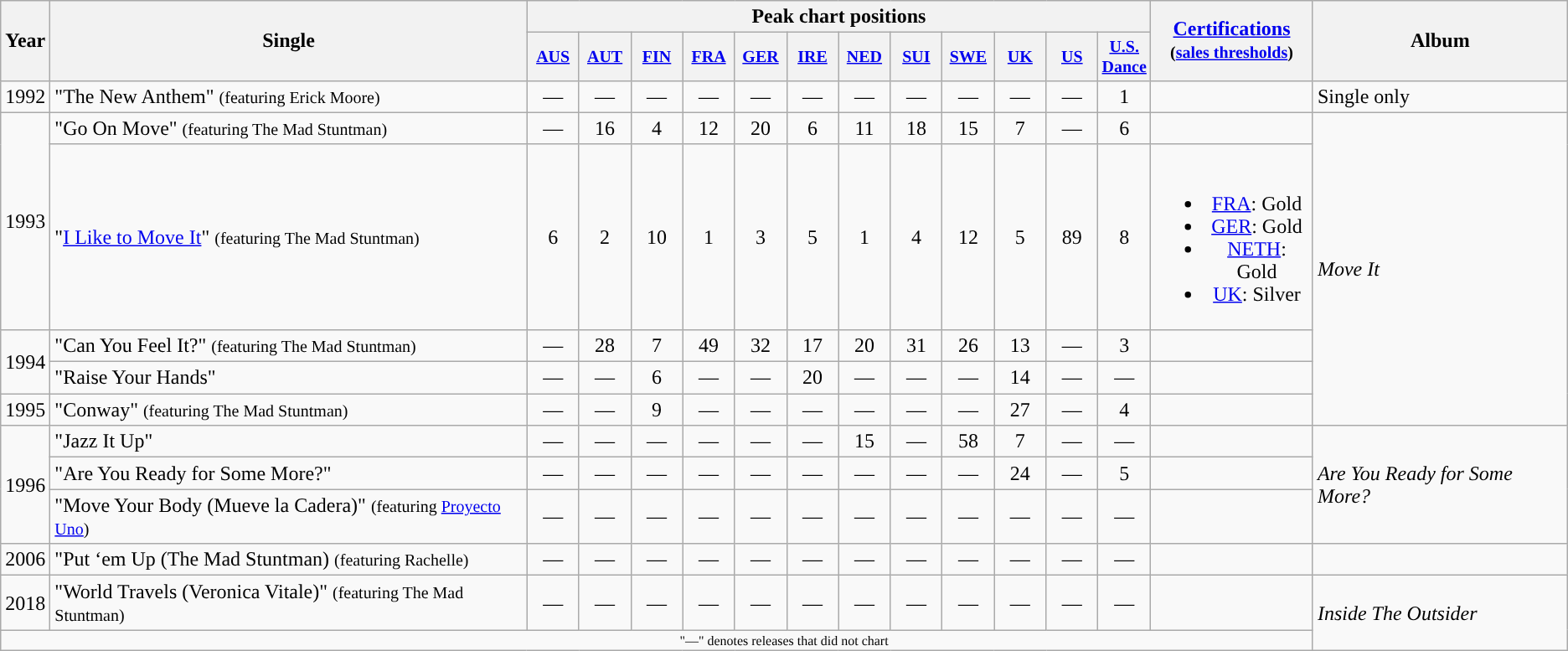<table class="wikitable" style="text-align:center;">
<tr>
<th rowspan="2">Year</th>
<th rowspan="2">Single</th>
<th colspan="12">Peak chart positions</th>
<th rowspan="2"><a href='#'>Certifications</a><br><small>(<a href='#'>sales thresholds</a>)</small></th>
<th rowspan="2">Album</th>
</tr>
<tr style="font-size:smaller;">
<th style="width:35px;"><a href='#'>AUS</a><br></th>
<th style="width:35px;"><a href='#'>AUT</a><br></th>
<th style="width:35px;"><a href='#'>FIN</a><br></th>
<th style="width:35px;"><a href='#'>FRA</a><br></th>
<th style="width:35px;"><a href='#'>GER</a><br></th>
<th style="width:35px;"><a href='#'>IRE</a><br></th>
<th style="width:35px;"><a href='#'>NED</a><br></th>
<th style="width:35px;"><a href='#'>SUI</a><br></th>
<th style="width:35px;"><a href='#'>SWE</a><br></th>
<th style="width:35px;"><a href='#'>UK</a><br></th>
<th style="width:35px;"><a href='#'>US</a><br></th>
<th style="width:35px;"><a href='#'>U.S.<br>Dance</a><br></th>
</tr>
<tr>
<td>1992</td>
<td style="text-align:left;">"The New Anthem" <small>(featuring Erick Moore)</small></td>
<td>—</td>
<td>—</td>
<td>—</td>
<td>—</td>
<td>—</td>
<td>—</td>
<td>—</td>
<td>—</td>
<td>—</td>
<td>—</td>
<td>—</td>
<td>1</td>
<td></td>
<td style="text-align:left;">Single only</td>
</tr>
<tr>
<td rowspan=2>1993</td>
<td style="text-align:left;">"Go On Move" <small>(featuring The Mad Stuntman)</small></td>
<td>—</td>
<td>16</td>
<td>4</td>
<td>12</td>
<td>20</td>
<td>6</td>
<td>11</td>
<td>18</td>
<td>15</td>
<td>7</td>
<td>—</td>
<td>6</td>
<td></td>
<td style="text-align:left;" rowspan="5"><em>Move It</em></td>
</tr>
<tr>
<td style="text-align:left;">"<a href='#'>I Like to Move It</a>" <small>(featuring The Mad Stuntman)</small></td>
<td>6</td>
<td>2</td>
<td>10</td>
<td>1</td>
<td>3</td>
<td>5</td>
<td>1</td>
<td>4</td>
<td>12</td>
<td>5</td>
<td>89</td>
<td>8</td>
<td><br><ul><li><a href='#'>FRA</a>: Gold</li><li><a href='#'>GER</a>: Gold</li><li><a href='#'>NETH</a>: Gold</li><li><a href='#'>UK</a>: Silver</li></ul></td>
</tr>
<tr>
<td rowspan=2>1994</td>
<td style="text-align:left;">"Can You Feel It?" <small>(featuring The Mad Stuntman)</small></td>
<td>—</td>
<td>28</td>
<td>7</td>
<td>49</td>
<td>32</td>
<td>17</td>
<td>20</td>
<td>31</td>
<td>26</td>
<td>13</td>
<td>—</td>
<td>3</td>
<td></td>
</tr>
<tr>
<td style="text-align:left;">"Raise Your Hands"</td>
<td>—</td>
<td>—</td>
<td>6</td>
<td>—</td>
<td>—</td>
<td>20</td>
<td>—</td>
<td>—</td>
<td>—</td>
<td>14</td>
<td>—</td>
<td>—</td>
<td></td>
</tr>
<tr>
<td>1995</td>
<td style="text-align:left;">"Conway" <small>(featuring The Mad Stuntman)</small></td>
<td>—</td>
<td>—</td>
<td>9</td>
<td>—</td>
<td>—</td>
<td>—</td>
<td>—</td>
<td>—</td>
<td>—</td>
<td>27</td>
<td>—</td>
<td>4</td>
<td></td>
</tr>
<tr>
<td rowspan=3>1996</td>
<td style="text-align:left;">"Jazz It Up"</td>
<td>—</td>
<td>—</td>
<td>—</td>
<td>—</td>
<td>—</td>
<td>—</td>
<td>15</td>
<td>—</td>
<td>58</td>
<td>7</td>
<td>—</td>
<td>—</td>
<td></td>
<td style="text-align:left;" rowspan="3"><em>Are You Ready for Some More?</em></td>
</tr>
<tr>
<td style="text-align:left;">"Are You Ready for Some More?"</td>
<td>—</td>
<td>—</td>
<td>—</td>
<td>—</td>
<td>—</td>
<td>—</td>
<td>—</td>
<td>—</td>
<td>—</td>
<td>24</td>
<td>—</td>
<td>5</td>
<td></td>
</tr>
<tr>
<td style="text-align:left;">"Move Your Body (Mueve la Cadera)" <small>(featuring <a href='#'>Proyecto Uno</a>)</small></td>
<td>—</td>
<td>—</td>
<td>—</td>
<td>—</td>
<td>—</td>
<td>—</td>
<td>—</td>
<td>—</td>
<td>—</td>
<td>—</td>
<td>—</td>
<td>—</td>
<td></td>
</tr>
<tr>
<td>2006</td>
<td style="text-align:left;”">"Put ‘em Up (The Mad Stuntman) <small> (featuring Rachelle) </small></td>
<td>—</td>
<td>—</td>
<td>—</td>
<td>—</td>
<td>—</td>
<td>—</td>
<td>—</td>
<td>—</td>
<td>—</td>
<td>—</td>
<td>—</td>
<td>—</td>
<td></td>
</tr>
<tr>
<td>2018</td>
<td style="text-align:left;">"World Travels (Veronica Vitale)" <small>(featuring The Mad Stuntman)</small></td>
<td>—</td>
<td>—</td>
<td>—</td>
<td>—</td>
<td>—</td>
<td>—</td>
<td>—</td>
<td>—</td>
<td>—</td>
<td>—</td>
<td>—</td>
<td>—</td>
<td></td>
<td style="text-align:left;" rowspan="5"><em>Inside The Outsider</em></td>
</tr>
<tr>
<td colspan="16" style="font-size:8pt">"—" denotes releases that did not chart</td>
</tr>
</table>
